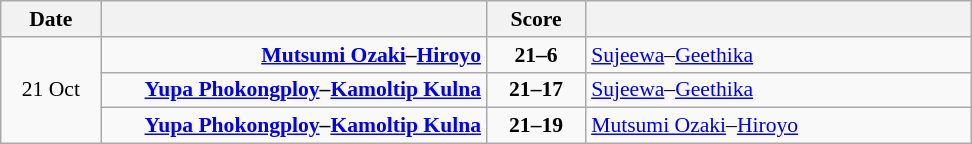<table class="wikitable" style="text-align: center; font-size:90% ">
<tr>
<th width="60">Date</th>
<th align="right" width="250"></th>
<th width="60">Score</th>
<th align="left" width="250"></th>
</tr>
<tr>
<td rowspan=3>21 Oct</td>
<td align=right><strong><a href='#'>Mutsumi Ozaki</a>–<a href='#'>Hiroyo</a> </strong></td>
<td align=center><strong>21–6</strong></td>
<td align=left> <a href='#'>Sujeewa</a>–<a href='#'>Geethika</a></td>
</tr>
<tr>
<td align=right><strong><a href='#'>Yupa Phokongploy</a>–<a href='#'>Kamoltip Kulna</a> </strong></td>
<td align=center><strong>21–17</strong></td>
<td align=left> <a href='#'>Sujeewa</a>–<a href='#'>Geethika</a></td>
</tr>
<tr>
<td align=right><strong><a href='#'>Yupa Phokongploy</a>–<a href='#'>Kamoltip Kulna</a> </strong></td>
<td align=center><strong>21–19</strong></td>
<td align=left> <a href='#'>Mutsumi Ozaki</a>–<a href='#'>Hiroyo</a></td>
</tr>
</table>
